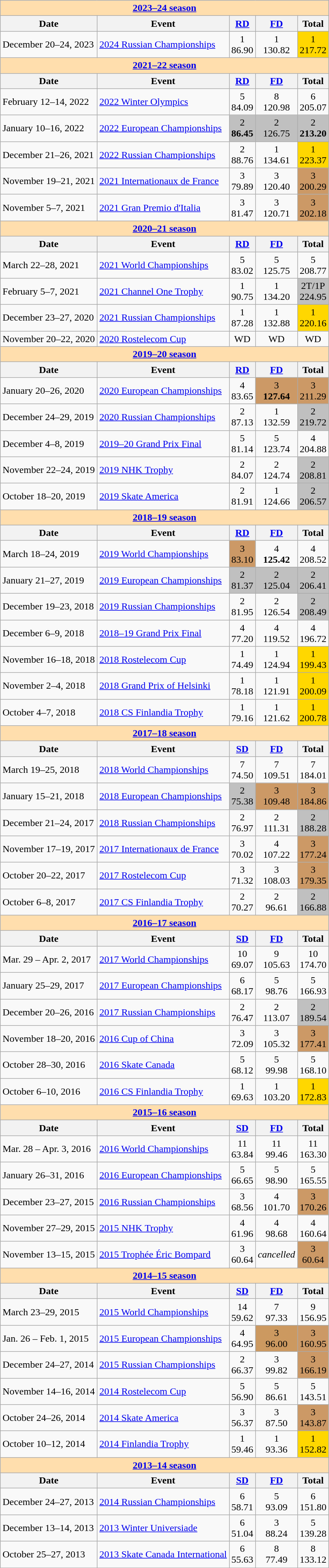<table class="wikitable">
<tr>
<td style="background-color: #ffdead; " colspan=5 align=center><a href='#'><strong>2023–24 season</strong></a></td>
</tr>
<tr>
<th>Date</th>
<th>Event</th>
<th><a href='#'>RD</a></th>
<th><a href='#'>FD</a></th>
<th>Total</th>
</tr>
<tr>
<td>December 20–24, 2023</td>
<td><a href='#'>2024 Russian Championships</a></td>
<td align=center>1 <br> 86.90</td>
<td align=center>1 <br> 130.82</td>
<td align=center bgcolor=gold>1 <br> 217.72</td>
</tr>
<tr>
<td style="background-color: #ffdead; " colspan=5 align=center><a href='#'><strong>2021–22 season</strong></a></td>
</tr>
<tr>
<th>Date</th>
<th>Event</th>
<th><a href='#'>RD</a></th>
<th><a href='#'>FD</a></th>
<th>Total</th>
</tr>
<tr>
<td>February 12–14, 2022</td>
<td><a href='#'>2022 Winter Olympics</a></td>
<td align=center>5 <br> 84.09</td>
<td align=center>8 <br> 120.98</td>
<td align=center>6 <br> 205.07</td>
</tr>
<tr>
<td>January 10–16, 2022</td>
<td><a href='#'>2022 European Championships</a></td>
<td align=center bgcolor=silver>2 <br> <strong>86.45</strong></td>
<td align=center bgcolor=silver>2 <br> 126.75</td>
<td align=center bgcolor=silver>2 <br> <strong>213.20</strong></td>
</tr>
<tr>
<td>December 21–26, 2021</td>
<td><a href='#'>2022 Russian Championships</a></td>
<td align=center>2 <br> 88.76</td>
<td align=center>1 <br> 134.61</td>
<td align=center bgcolor=gold>1 <br> 223.37</td>
</tr>
<tr>
<td>November 19–21, 2021</td>
<td><a href='#'>2021 Internationaux de France</a></td>
<td align=center>3 <br> 79.89</td>
<td align=center>3 <br> 120.40</td>
<td align=center bgcolor=cc9966>3 <br> 200.29</td>
</tr>
<tr>
<td>November 5–7, 2021</td>
<td><a href='#'>2021 Gran Premio d'Italia</a></td>
<td align=center>3 <br> 81.47</td>
<td align=center>3 <br> 120.71</td>
<td align=center bgcolor=cc9966>3 <br> 202.18</td>
</tr>
<tr>
<td style="background-color: #ffdead;" colspan=5 align=center><a href='#'><strong>2020–21 season</strong></a></td>
</tr>
<tr>
<th>Date</th>
<th>Event</th>
<th><a href='#'>RD</a></th>
<th><a href='#'>FD</a></th>
<th>Total</th>
</tr>
<tr>
<td>March 22–28, 2021</td>
<td><a href='#'>2021 World Championships</a></td>
<td align=center>5 <br> 83.02</td>
<td align=center>5 <br> 125.75</td>
<td align=center>5 <br> 208.77</td>
</tr>
<tr>
<td>February 5–7, 2021</td>
<td><a href='#'>2021 Channel One Trophy</a></td>
<td align=center>1 <br> 90.75</td>
<td align=center>1 <br> 134.20</td>
<td align=center bgcolor=silver>2T/1P <br> 224.95</td>
</tr>
<tr>
<td>December 23–27, 2020</td>
<td><a href='#'>2021 Russian Championships</a></td>
<td align=center>1 <br> 87.28</td>
<td align=center>1 <br> 132.88</td>
<td align=center bgcolor=gold>1 <br> 220.16</td>
</tr>
<tr>
<td>November 20–22, 2020</td>
<td><a href='#'>2020 Rostelecom Cup</a></td>
<td align=center>WD <br></td>
<td align=center>WD <br></td>
<td align=center>WD <br></td>
</tr>
<tr>
<td style="background-color: #ffdead;" colspan=5 align=center><a href='#'><strong>2019–20 season</strong></a></td>
</tr>
<tr>
<th>Date</th>
<th>Event</th>
<th><a href='#'>RD</a></th>
<th><a href='#'>FD</a></th>
<th>Total</th>
</tr>
<tr>
<td>January 20–26, 2020</td>
<td><a href='#'>2020 European Championships</a></td>
<td align=center>4 <br> 83.65</td>
<td align=center bgcolor=cc9966>3 <br> <strong>127.64</strong></td>
<td align=center bgcolor=cc9966>3 <br> 211.29</td>
</tr>
<tr>
<td>December 24–29, 2019</td>
<td><a href='#'>2020 Russian Championships</a></td>
<td align=center>2 <br> 87.13</td>
<td align=center>1 <br> 132.59</td>
<td align=center bgcolor=silver>2 <br> 219.72</td>
</tr>
<tr>
<td>December 4–8, 2019</td>
<td><a href='#'>2019–20 Grand Prix Final</a></td>
<td align=center>5 <br> 81.14</td>
<td align=center>5 <br> 123.74</td>
<td align=center>4 <br> 204.88</td>
</tr>
<tr>
<td>November 22–24, 2019</td>
<td><a href='#'>2019 NHK Trophy</a></td>
<td align=center>2 <br> 84.07</td>
<td align=center>2 <br> 124.74</td>
<td align=center bgcolor=silver>2 <br> 208.81</td>
</tr>
<tr>
<td>October 18–20, 2019</td>
<td><a href='#'>2019 Skate America</a></td>
<td align=center>2 <br> 81.91</td>
<td align=center>1 <br> 124.66</td>
<td align=center bgcolor=silver>2 <br> 206.57</td>
</tr>
<tr>
<th style="background-color: #ffdead; " colspan=5 align=center><a href='#'>2018–19 season</a></th>
</tr>
<tr>
<th>Date</th>
<th>Event</th>
<th><a href='#'>RD</a></th>
<th><a href='#'>FD</a></th>
<th>Total</th>
</tr>
<tr>
<td>March 18–24, 2019</td>
<td><a href='#'>2019 World Championships</a></td>
<td align=center bgcolor=cc9966>3 <br> 83.10</td>
<td align=center>4 <br> <strong>125.42</strong></td>
<td align=center>4 <br> 208.52</td>
</tr>
<tr>
<td>January 21–27, 2019</td>
<td><a href='#'>2019 European Championships</a></td>
<td align=center bgcolor=silver>2 <br> 81.37</td>
<td align=center bgcolor=silver>2 <br> 125.04</td>
<td align=center bgcolor=silver>2 <br> 206.41</td>
</tr>
<tr>
<td>December 19–23, 2018</td>
<td><a href='#'>2019 Russian Championships</a></td>
<td align=center>2 <br> 81.95</td>
<td align=center>2 <br> 126.54</td>
<td align=center bgcolor=silver>2 <br> 208.49</td>
</tr>
<tr>
<td>December 6–9, 2018</td>
<td><a href='#'>2018–19 Grand Prix Final</a></td>
<td align=center>4 <br> 77.20</td>
<td align=center>4 <br> 119.52</td>
<td align=center>4 <br> 196.72</td>
</tr>
<tr>
<td>November 16–18, 2018</td>
<td><a href='#'>2018 Rostelecom Cup</a></td>
<td align=center>1 <br> 74.49</td>
<td align=center>1 <br> 124.94</td>
<td align=center bgcolor=gold>1 <br> 199.43</td>
</tr>
<tr>
<td>November 2–4, 2018</td>
<td><a href='#'>2018 Grand Prix of Helsinki</a></td>
<td align=center>1 <br> 78.18</td>
<td align=center>1 <br> 121.91</td>
<td align=center bgcolor=gold>1 <br> 200.09</td>
</tr>
<tr>
<td>October 4–7, 2018</td>
<td><a href='#'>2018 CS Finlandia Trophy</a></td>
<td align=center>1 <br> 79.16</td>
<td align=center>1 <br> 121.62</td>
<td align=center bgcolor=gold>1 <br> 200.78</td>
</tr>
<tr>
<td style="background-color: #ffdead;" colspan=5 align=center><a href='#'><strong>2017–18 season</strong></a></td>
</tr>
<tr>
<th>Date</th>
<th>Event</th>
<th><a href='#'>SD</a></th>
<th><a href='#'>FD</a></th>
<th>Total</th>
</tr>
<tr>
<td>March 19–25, 2018</td>
<td><a href='#'>2018 World Championships</a></td>
<td align=center>7 <br> 74.50</td>
<td align=center>7 <br> 109.51</td>
<td align=center>7 <br> 184.01</td>
</tr>
<tr>
<td>January 15–21, 2018</td>
<td><a href='#'>2018 European Championships</a></td>
<td align=center bgcolor=silver>2 <br> 75.38</td>
<td align=center bgcolor=cc9966>3 <br> 109.48</td>
<td align=center bgcolor=cc9966>3 <br> 184.86</td>
</tr>
<tr>
<td>December 21–24, 2017</td>
<td><a href='#'>2018 Russian Championships</a></td>
<td align=center>2 <br> 76.97</td>
<td align=center>2 <br> 111.31</td>
<td align=center bgcolor=silver>2 <br> 188.28</td>
</tr>
<tr>
<td>November 17–19, 2017</td>
<td><a href='#'>2017 Internationaux de France</a></td>
<td align=center>3 <br> 70.02</td>
<td align=center>4 <br> 107.22</td>
<td align=center bgcolor=cc9966>3 <br> 177.24</td>
</tr>
<tr>
<td>October 20–22, 2017</td>
<td><a href='#'>2017 Rostelecom Cup</a></td>
<td align=center>3 <br> 71.32</td>
<td align=center>3 <br> 108.03</td>
<td align=center bgcolor=cc9966>3 <br> 179.35</td>
</tr>
<tr>
<td>October 6–8, 2017</td>
<td><a href='#'>2017 CS Finlandia Trophy</a></td>
<td align=center>2 <br> 70.27</td>
<td align=center>2 <br> 96.61</td>
<td align=center bgcolor=silver>2 <br> 166.88</td>
</tr>
<tr>
<td style="background-color: #ffdead;" colspan=5 align=center><a href='#'><strong>2016–17 season</strong></a></td>
</tr>
<tr>
<th>Date</th>
<th>Event</th>
<th><a href='#'>SD</a></th>
<th><a href='#'>FD</a></th>
<th>Total</th>
</tr>
<tr>
<td>Mar. 29 – Apr. 2, 2017</td>
<td><a href='#'>2017 World Championships</a></td>
<td align=center>10 <br> 69.07</td>
<td align=center>9 <br> 105.63</td>
<td align=center>10 <br> 174.70</td>
</tr>
<tr>
<td>January 25–29, 2017</td>
<td><a href='#'>2017 European Championships</a></td>
<td align=center>6 <br> 68.17</td>
<td align=center>5 <br> 98.76</td>
<td align=center>5 <br> 166.93</td>
</tr>
<tr>
<td>December 20–26, 2016</td>
<td><a href='#'>2017 Russian Championships</a></td>
<td align=center>2 <br> 76.47</td>
<td align=center>2 <br> 113.07</td>
<td align=center bgcolor=silver>2 <br> 189.54</td>
</tr>
<tr>
<td>November 18–20, 2016</td>
<td><a href='#'>2016 Cup of China</a></td>
<td align=center>3 <br> 72.09</td>
<td align=center>3 <br> 105.32</td>
<td align=center bgcolor=cc9966>3 <br> 177.41</td>
</tr>
<tr>
<td>October 28–30, 2016</td>
<td><a href='#'>2016 Skate Canada</a></td>
<td align=center>5 <br> 68.12</td>
<td align=center>5 <br> 99.98</td>
<td align=center>5 <br> 168.10</td>
</tr>
<tr>
<td>October 6–10, 2016</td>
<td><a href='#'>2016 CS Finlandia Trophy</a></td>
<td align=center>1 <br> 69.63</td>
<td align=center>1 <br> 103.20</td>
<td align=center bgcolor=gold>1 <br> 172.83</td>
</tr>
<tr>
<td style="background-color: #ffdead; " colspan="6" align="center"><a href='#'><strong>2015–16 season</strong></a></td>
</tr>
<tr>
<th>Date</th>
<th>Event</th>
<th><a href='#'>SD</a></th>
<th><a href='#'>FD</a></th>
<th>Total</th>
</tr>
<tr>
<td>Mar. 28 – Apr. 3, 2016</td>
<td><a href='#'>2016 World Championships</a></td>
<td align=center>11 <br> 63.84</td>
<td align=center>11 <br> 99.46</td>
<td align=center>11 <br> 163.30</td>
</tr>
<tr>
<td>January 26–31, 2016</td>
<td><a href='#'>2016 European Championships</a></td>
<td align=center>5 <br> 66.65</td>
<td align=center>5 <br> 98.90</td>
<td align=center>5 <br> 165.55</td>
</tr>
<tr>
<td>December 23–27, 2015</td>
<td><a href='#'>2016 Russian Championships</a></td>
<td align=center>3 <br> 68.56</td>
<td align=center>4 <br> 101.70</td>
<td align=center bgcolor=cc9966>3 <br> 170.26</td>
</tr>
<tr>
<td>November 27–29, 2015</td>
<td><a href='#'>2015 NHK Trophy</a></td>
<td align=center>4 <br> 61.96</td>
<td align=center>4 <br> 98.68</td>
<td align=center>4 <br> 160.64</td>
</tr>
<tr>
<td>November 13–15, 2015</td>
<td><a href='#'>2015 Trophée Éric Bompard</a></td>
<td align=center>3 <br> 60.64</td>
<td align=center><em>cancelled</em></td>
<td align=center bgcolor=cc9966>3 <br> 60.64</td>
</tr>
<tr>
<td style="background-color: #ffdead; " colspan="6" align="center"><a href='#'><strong>2014–15 season</strong></a></td>
</tr>
<tr>
<th>Date</th>
<th>Event</th>
<th><a href='#'>SD</a></th>
<th><a href='#'>FD</a></th>
<th>Total</th>
</tr>
<tr>
<td>March 23–29, 2015</td>
<td><a href='#'>2015 World Championships</a></td>
<td align=center>14 <br> 59.62</td>
<td align=center>7 <br> 97.33</td>
<td align=center>9 <br> 156.95</td>
</tr>
<tr>
<td>Jan. 26 – Feb. 1, 2015</td>
<td><a href='#'>2015 European Championships</a></td>
<td align=center>4 <br> 64.95</td>
<td align=center bgcolor=cc996>3 <br> 96.00</td>
<td align=center bgcolor=cc9966>3 <br> 160.95</td>
</tr>
<tr>
<td>December 24–27, 2014</td>
<td><a href='#'>2015 Russian Championships</a></td>
<td align=center>2 <br> 66.37</td>
<td align=center>3 <br> 99.82</td>
<td align=center bgcolor=cc9966>3 <br> 166.19</td>
</tr>
<tr>
<td>November 14–16, 2014</td>
<td><a href='#'>2014 Rostelecom Cup</a></td>
<td align=center>5 <br> 56.90</td>
<td align=center>5 <br> 86.61</td>
<td align=center>5 <br> 143.51</td>
</tr>
<tr>
<td>October 24–26, 2014</td>
<td><a href='#'>2014 Skate America</a></td>
<td align=center>3 <br> 56.37</td>
<td align=center>3 <br> 87.50</td>
<td align=center bgcolor=cc9966>3 <br> 143.87</td>
</tr>
<tr>
<td>October 10–12, 2014</td>
<td><a href='#'>2014 Finlandia Trophy</a></td>
<td align=center>1 <br> 59.46</td>
<td align=center>1 <br> 93.36</td>
<td align=center bgcolor=gold>1 <br> 152.82</td>
</tr>
<tr>
<td style="background-color: #ffdead; " colspan="6" align="center"><a href='#'><strong>2013–14 season</strong></a></td>
</tr>
<tr>
<th>Date</th>
<th>Event</th>
<th><a href='#'>SD</a></th>
<th><a href='#'>FD</a></th>
<th>Total</th>
</tr>
<tr>
<td>December 24–27, 2013</td>
<td><a href='#'>2014 Russian Championships</a></td>
<td align=center>6 <br> 58.71</td>
<td align=center>5 <br> 93.09</td>
<td align=center>6 <br> 151.80</td>
</tr>
<tr>
<td>December 13–14, 2013</td>
<td><a href='#'>2013 Winter Universiade</a></td>
<td align=center>6 <br> 51.04</td>
<td align=center>3 <br> 88.24</td>
<td align=center>5 <br> 139.28</td>
</tr>
<tr>
<td>October 25–27, 2013</td>
<td><a href='#'>2013 Skate Canada International</a></td>
<td align=center>6 <br> 55.63</td>
<td align=center>8 <br> 77.49</td>
<td align=center>8 <br> 133.12</td>
</tr>
<tr>
</tr>
</table>
